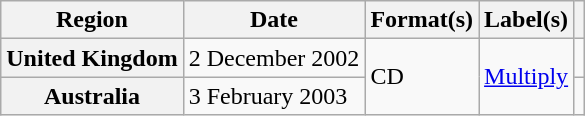<table class="wikitable plainrowheaders">
<tr>
<th scope="col">Region</th>
<th scope="col">Date</th>
<th scope="col">Format(s)</th>
<th scope="col">Label(s)</th>
<th scope="col"></th>
</tr>
<tr>
<th scope="row">United Kingdom</th>
<td>2 December 2002</td>
<td rowspan="2">CD</td>
<td rowspan="2"><a href='#'>Multiply</a></td>
<td></td>
</tr>
<tr>
<th scope="row">Australia</th>
<td>3 February 2003</td>
<td></td>
</tr>
</table>
